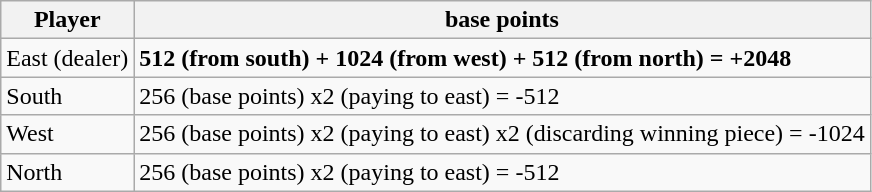<table class="wikitable">
<tr>
<th>Player</th>
<th>base points</th>
</tr>
<tr>
<td>East (dealer)</td>
<td><strong>512 (from south) + 1024 (from west) + 512 (from north) = +2048</strong></td>
</tr>
<tr>
<td>South</td>
<td>256 (base points) x2 (paying to east) = -512</td>
</tr>
<tr>
<td>West</td>
<td>256 (base points) x2 (paying to east) x2 (discarding winning piece) = -1024</td>
</tr>
<tr>
<td>North</td>
<td>256 (base points) x2 (paying to east) = -512</td>
</tr>
</table>
